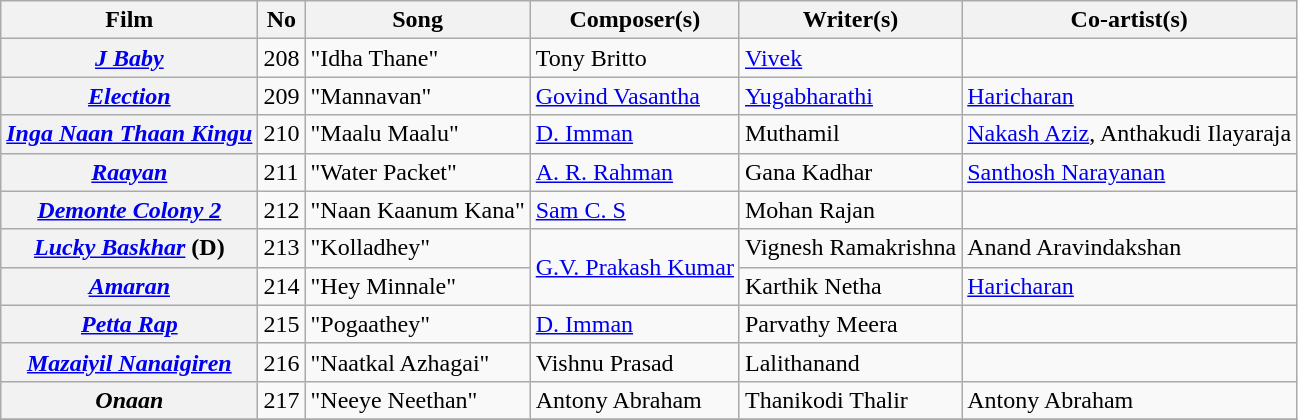<table class="wikitable">
<tr>
<th>Film</th>
<th>No</th>
<th>Song</th>
<th>Composer(s)</th>
<th>Writer(s)</th>
<th>Co-artist(s)</th>
</tr>
<tr>
<th><em><a href='#'>J Baby</a></em></th>
<td>208</td>
<td>"Idha Thane"</td>
<td>Tony Britto</td>
<td><a href='#'>Vivek</a></td>
<td></td>
</tr>
<tr>
<th><em><a href='#'>Election</a></em></th>
<td>209</td>
<td>"Mannavan"</td>
<td><a href='#'>Govind Vasantha</a></td>
<td><a href='#'>Yugabharathi</a></td>
<td><a href='#'>Haricharan</a></td>
</tr>
<tr>
<th><em><a href='#'>Inga Naan Thaan Kingu</a></em></th>
<td>210</td>
<td>"Maalu Maalu"</td>
<td><a href='#'>D. Imman</a></td>
<td>Muthamil</td>
<td><a href='#'>Nakash Aziz</a>, Anthakudi Ilayaraja</td>
</tr>
<tr>
<th><em><a href='#'>Raayan</a></em></th>
<td>211</td>
<td>"Water Packet"</td>
<td><a href='#'>A. R. Rahman</a></td>
<td>Gana Kadhar</td>
<td><a href='#'>Santhosh Narayanan</a></td>
</tr>
<tr>
<th><em><a href='#'>Demonte Colony 2</a></em></th>
<td>212</td>
<td>"Naan Kaanum Kana"</td>
<td><a href='#'>Sam C. S</a></td>
<td>Mohan Rajan</td>
<td></td>
</tr>
<tr>
<th><em><a href='#'>Lucky Baskhar</a></em> (D)</th>
<td>213</td>
<td>"Kolladhey"</td>
<td rowspan="2"><a href='#'>G.V. Prakash Kumar</a></td>
<td>Vignesh Ramakrishna</td>
<td>Anand Aravindakshan</td>
</tr>
<tr>
<th><em><a href='#'>Amaran</a></em></th>
<td>214</td>
<td>"Hey Minnale"</td>
<td>Karthik Netha</td>
<td><a href='#'>Haricharan</a></td>
</tr>
<tr>
<th><em><a href='#'>Petta Rap</a></em></th>
<td>215</td>
<td>"Pogaathey"</td>
<td><a href='#'>D. Imman</a></td>
<td>Parvathy Meera</td>
<td></td>
</tr>
<tr>
<th><em><a href='#'>Mazaiyil Nanaigiren</a></em></th>
<td>216</td>
<td>"Naatkal Azhagai"</td>
<td>Vishnu Prasad</td>
<td>Lalithanand</td>
<td></td>
</tr>
<tr>
<th><em>Onaan</em></th>
<td>217</td>
<td>"Neeye Neethan"</td>
<td>Antony Abraham</td>
<td>Thanikodi Thalir</td>
<td>Antony Abraham</td>
</tr>
<tr>
</tr>
</table>
